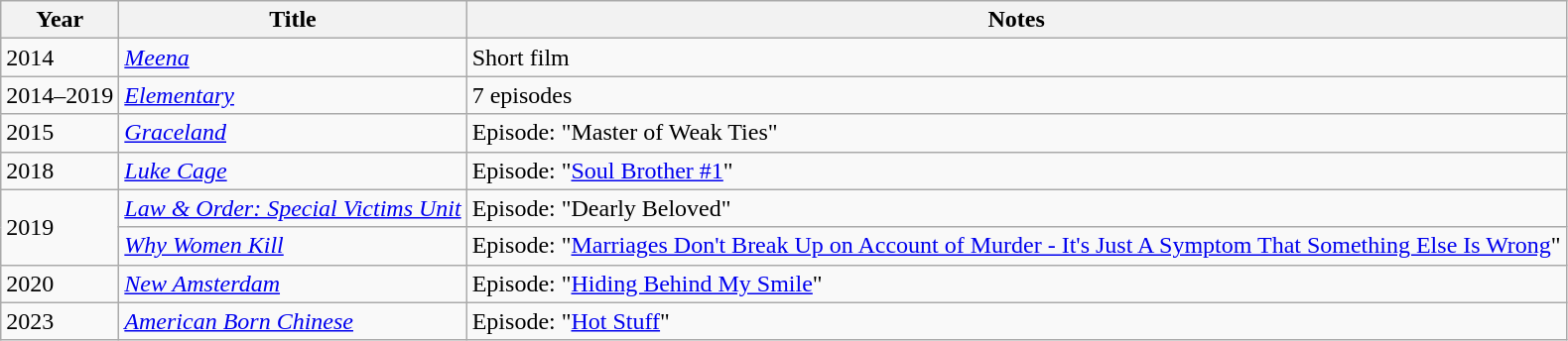<table class="wikitable sortable">
<tr>
<th>Year</th>
<th>Title</th>
<th>Notes</th>
</tr>
<tr>
<td>2014</td>
<td><em><a href='#'>Meena</a></em></td>
<td>Short film</td>
</tr>
<tr>
<td>2014–2019</td>
<td><em><a href='#'>Elementary</a></em></td>
<td>7 episodes</td>
</tr>
<tr>
<td>2015</td>
<td><em><a href='#'>Graceland</a></em></td>
<td>Episode: "Master of Weak Ties"</td>
</tr>
<tr>
<td>2018</td>
<td><em><a href='#'>Luke Cage</a></em></td>
<td>Episode: "<a href='#'>Soul Brother #1</a>"</td>
</tr>
<tr>
<td rowspan="2">2019</td>
<td><em><a href='#'>Law & Order: Special Victims Unit</a></em></td>
<td>Episode: "Dearly Beloved"</td>
</tr>
<tr>
<td><em><a href='#'>Why Women Kill</a></em></td>
<td>Episode: "<a href='#'>Marriages Don't Break Up on Account of Murder - It's Just A Symptom That Something Else Is Wrong</a>"</td>
</tr>
<tr>
<td>2020</td>
<td><em><a href='#'>New Amsterdam</a></em></td>
<td>Episode: "<a href='#'>Hiding Behind My Smile</a>"</td>
</tr>
<tr>
<td>2023</td>
<td><em><a href='#'>American Born Chinese</a></em></td>
<td>Episode: "<a href='#'>Hot Stuff</a>"</td>
</tr>
</table>
